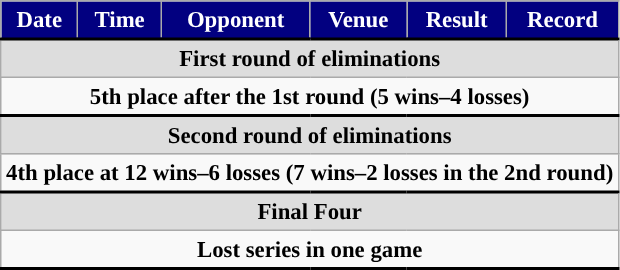<table class="wikitable" style="font-size:95%; align=center; valign=middle;">
<tr>
<th style="color: white; background-color: #020080; border-bottom: 2px solid #000000;">Date</th>
<th style="color: white; background-color: #020080; border-bottom: 2px solid #000000;">Time</th>
<th style="color: white; background-color: #020080; border-bottom: 2px solid #000000;">Opponent</th>
<th style="color: white; background-color: #020080; border-bottom: 2px solid #000000;">Venue</th>
<th style="color: white; background-color: #020080; border-bottom: 2px solid #000000;">Result</th>
<th style="color: white; background-color: #020080; border-bottom: 2px solid #000000;">Record</th>
</tr>
<tr style="background:#dddddd; border-bottom: 1px solid #000000; text-align:center;">
<td colspan="7"><strong>First round of eliminations</strong><br>







</td>
</tr>
<tr style="border-bottom: 2px solid #000000; text-align:center;">
<td colspan="7"><strong>5th place after the 1st round (5 wins–4 losses)</strong></td>
</tr>
<tr style="background:#dddddd; border-bottom: 1px solid #000000; text-align:center;">
<td colspan="7"><strong>Second round of eliminations</strong><br>







</td>
</tr>
<tr style="border-bottom: 2px solid #000000; text-align:center;">
<td colspan="7"><strong>4th place at 12 wins–6 losses (7 wins–2 losses in the 2nd round)</strong></td>
</tr>
<tr style="background:#dddddd; border-bottom: 1px solid #000000; text-align:center;">
<td colspan="7"><strong>Final Four</strong><br></td>
</tr>
<tr style="border-bottom: 2px solid #000000; text-align:center;">
<td colspan="7"><strong>Lost series in one game</strong></td>
</tr>
</table>
